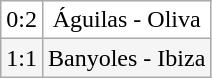<table class="wikitable">
<tr align=center bgcolor=white>
<td>0:2</td>
<td>Águilas - Oliva</td>
</tr>
<tr align=center bgcolor=#F5F5F5>
<td>1:1</td>
<td>Banyoles - Ibiza</td>
</tr>
</table>
